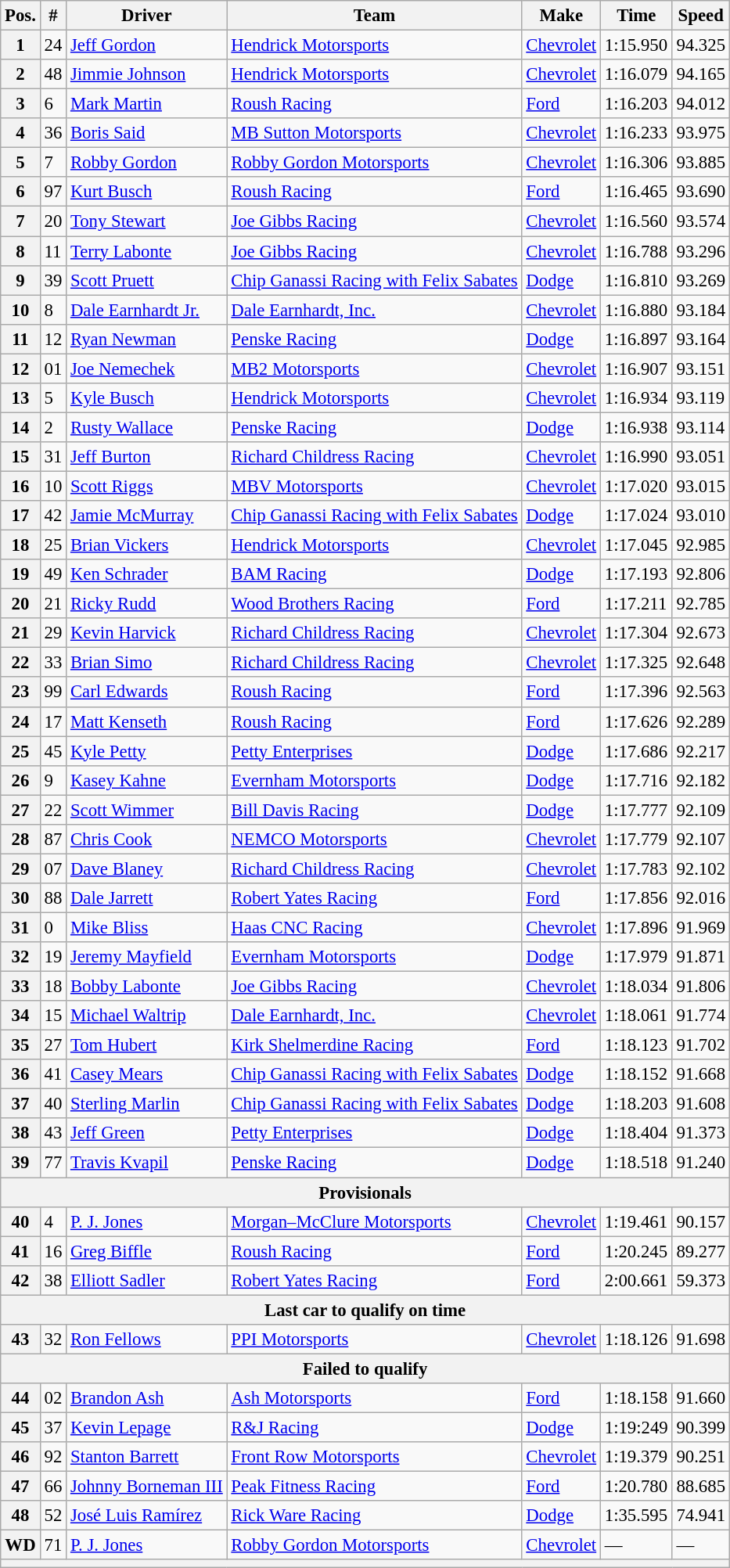<table class="wikitable" style="font-size:95%">
<tr>
<th>Pos.</th>
<th>#</th>
<th>Driver</th>
<th>Team</th>
<th>Make</th>
<th>Time</th>
<th>Speed</th>
</tr>
<tr>
<th>1</th>
<td>24</td>
<td><a href='#'>Jeff Gordon</a></td>
<td><a href='#'>Hendrick Motorsports</a></td>
<td><a href='#'>Chevrolet</a></td>
<td>1:15.950</td>
<td>94.325</td>
</tr>
<tr>
<th>2</th>
<td>48</td>
<td><a href='#'>Jimmie Johnson</a></td>
<td><a href='#'>Hendrick Motorsports</a></td>
<td><a href='#'>Chevrolet</a></td>
<td>1:16.079</td>
<td>94.165</td>
</tr>
<tr>
<th>3</th>
<td>6</td>
<td><a href='#'>Mark Martin</a></td>
<td><a href='#'>Roush Racing</a></td>
<td><a href='#'>Ford</a></td>
<td>1:16.203</td>
<td>94.012</td>
</tr>
<tr>
<th>4</th>
<td>36</td>
<td><a href='#'>Boris Said</a></td>
<td><a href='#'>MB Sutton Motorsports</a></td>
<td><a href='#'>Chevrolet</a></td>
<td>1:16.233</td>
<td>93.975</td>
</tr>
<tr>
<th>5</th>
<td>7</td>
<td><a href='#'>Robby Gordon</a></td>
<td><a href='#'>Robby Gordon Motorsports</a></td>
<td><a href='#'>Chevrolet</a></td>
<td>1:16.306</td>
<td>93.885</td>
</tr>
<tr>
<th>6</th>
<td>97</td>
<td><a href='#'>Kurt Busch</a></td>
<td><a href='#'>Roush Racing</a></td>
<td><a href='#'>Ford</a></td>
<td>1:16.465</td>
<td>93.690</td>
</tr>
<tr>
<th>7</th>
<td>20</td>
<td><a href='#'>Tony Stewart</a></td>
<td><a href='#'>Joe Gibbs Racing</a></td>
<td><a href='#'>Chevrolet</a></td>
<td>1:16.560</td>
<td>93.574</td>
</tr>
<tr>
<th>8</th>
<td>11</td>
<td><a href='#'>Terry Labonte</a></td>
<td><a href='#'>Joe Gibbs Racing</a></td>
<td><a href='#'>Chevrolet</a></td>
<td>1:16.788</td>
<td>93.296</td>
</tr>
<tr>
<th>9</th>
<td>39</td>
<td><a href='#'>Scott Pruett</a></td>
<td><a href='#'>Chip Ganassi Racing with Felix Sabates</a></td>
<td><a href='#'>Dodge</a></td>
<td>1:16.810</td>
<td>93.269</td>
</tr>
<tr>
<th>10</th>
<td>8</td>
<td><a href='#'>Dale Earnhardt Jr.</a></td>
<td><a href='#'>Dale Earnhardt, Inc.</a></td>
<td><a href='#'>Chevrolet</a></td>
<td>1:16.880</td>
<td>93.184</td>
</tr>
<tr>
<th>11</th>
<td>12</td>
<td><a href='#'>Ryan Newman</a></td>
<td><a href='#'>Penske Racing</a></td>
<td><a href='#'>Dodge</a></td>
<td>1:16.897</td>
<td>93.164</td>
</tr>
<tr>
<th>12</th>
<td>01</td>
<td><a href='#'>Joe Nemechek</a></td>
<td><a href='#'>MB2 Motorsports</a></td>
<td><a href='#'>Chevrolet</a></td>
<td>1:16.907</td>
<td>93.151</td>
</tr>
<tr>
<th>13</th>
<td>5</td>
<td><a href='#'>Kyle Busch</a></td>
<td><a href='#'>Hendrick Motorsports</a></td>
<td><a href='#'>Chevrolet</a></td>
<td>1:16.934</td>
<td>93.119</td>
</tr>
<tr>
<th>14</th>
<td>2</td>
<td><a href='#'>Rusty Wallace</a></td>
<td><a href='#'>Penske Racing</a></td>
<td><a href='#'>Dodge</a></td>
<td>1:16.938</td>
<td>93.114</td>
</tr>
<tr>
<th>15</th>
<td>31</td>
<td><a href='#'>Jeff Burton</a></td>
<td><a href='#'>Richard Childress Racing</a></td>
<td><a href='#'>Chevrolet</a></td>
<td>1:16.990</td>
<td>93.051</td>
</tr>
<tr>
<th>16</th>
<td>10</td>
<td><a href='#'>Scott Riggs</a></td>
<td><a href='#'>MBV Motorsports</a></td>
<td><a href='#'>Chevrolet</a></td>
<td>1:17.020</td>
<td>93.015</td>
</tr>
<tr>
<th>17</th>
<td>42</td>
<td><a href='#'>Jamie McMurray</a></td>
<td><a href='#'>Chip Ganassi Racing with Felix Sabates</a></td>
<td><a href='#'>Dodge</a></td>
<td>1:17.024</td>
<td>93.010</td>
</tr>
<tr>
<th>18</th>
<td>25</td>
<td><a href='#'>Brian Vickers</a></td>
<td><a href='#'>Hendrick Motorsports</a></td>
<td><a href='#'>Chevrolet</a></td>
<td>1:17.045</td>
<td>92.985</td>
</tr>
<tr>
<th>19</th>
<td>49</td>
<td><a href='#'>Ken Schrader</a></td>
<td><a href='#'>BAM Racing</a></td>
<td><a href='#'>Dodge</a></td>
<td>1:17.193</td>
<td>92.806</td>
</tr>
<tr>
<th>20</th>
<td>21</td>
<td><a href='#'>Ricky Rudd</a></td>
<td><a href='#'>Wood Brothers Racing</a></td>
<td><a href='#'>Ford</a></td>
<td>1:17.211</td>
<td>92.785</td>
</tr>
<tr>
<th>21</th>
<td>29</td>
<td><a href='#'>Kevin Harvick</a></td>
<td><a href='#'>Richard Childress Racing</a></td>
<td><a href='#'>Chevrolet</a></td>
<td>1:17.304</td>
<td>92.673</td>
</tr>
<tr>
<th>22</th>
<td>33</td>
<td><a href='#'>Brian Simo</a></td>
<td><a href='#'>Richard Childress Racing</a></td>
<td><a href='#'>Chevrolet</a></td>
<td>1:17.325</td>
<td>92.648</td>
</tr>
<tr>
<th>23</th>
<td>99</td>
<td><a href='#'>Carl Edwards</a></td>
<td><a href='#'>Roush Racing</a></td>
<td><a href='#'>Ford</a></td>
<td>1:17.396</td>
<td>92.563</td>
</tr>
<tr>
<th>24</th>
<td>17</td>
<td><a href='#'>Matt Kenseth</a></td>
<td><a href='#'>Roush Racing</a></td>
<td><a href='#'>Ford</a></td>
<td>1:17.626</td>
<td>92.289</td>
</tr>
<tr>
<th>25</th>
<td>45</td>
<td><a href='#'>Kyle Petty</a></td>
<td><a href='#'>Petty Enterprises</a></td>
<td><a href='#'>Dodge</a></td>
<td>1:17.686</td>
<td>92.217</td>
</tr>
<tr>
<th>26</th>
<td>9</td>
<td><a href='#'>Kasey Kahne</a></td>
<td><a href='#'>Evernham Motorsports</a></td>
<td><a href='#'>Dodge</a></td>
<td>1:17.716</td>
<td>92.182</td>
</tr>
<tr>
<th>27</th>
<td>22</td>
<td><a href='#'>Scott Wimmer</a></td>
<td><a href='#'>Bill Davis Racing</a></td>
<td><a href='#'>Dodge</a></td>
<td>1:17.777</td>
<td>92.109</td>
</tr>
<tr>
<th>28</th>
<td>87</td>
<td><a href='#'>Chris Cook</a></td>
<td><a href='#'>NEMCO Motorsports</a></td>
<td><a href='#'>Chevrolet</a></td>
<td>1:17.779</td>
<td>92.107</td>
</tr>
<tr>
<th>29</th>
<td>07</td>
<td><a href='#'>Dave Blaney</a></td>
<td><a href='#'>Richard Childress Racing</a></td>
<td><a href='#'>Chevrolet</a></td>
<td>1:17.783</td>
<td>92.102</td>
</tr>
<tr>
<th>30</th>
<td>88</td>
<td><a href='#'>Dale Jarrett</a></td>
<td><a href='#'>Robert Yates Racing</a></td>
<td><a href='#'>Ford</a></td>
<td>1:17.856</td>
<td>92.016</td>
</tr>
<tr>
<th>31</th>
<td>0</td>
<td><a href='#'>Mike Bliss</a></td>
<td><a href='#'>Haas CNC Racing</a></td>
<td><a href='#'>Chevrolet</a></td>
<td>1:17.896</td>
<td>91.969</td>
</tr>
<tr>
<th>32</th>
<td>19</td>
<td><a href='#'>Jeremy Mayfield</a></td>
<td><a href='#'>Evernham Motorsports</a></td>
<td><a href='#'>Dodge</a></td>
<td>1:17.979</td>
<td>91.871</td>
</tr>
<tr>
<th>33</th>
<td>18</td>
<td><a href='#'>Bobby Labonte</a></td>
<td><a href='#'>Joe Gibbs Racing</a></td>
<td><a href='#'>Chevrolet</a></td>
<td>1:18.034</td>
<td>91.806</td>
</tr>
<tr>
<th>34</th>
<td>15</td>
<td><a href='#'>Michael Waltrip</a></td>
<td><a href='#'>Dale Earnhardt, Inc.</a></td>
<td><a href='#'>Chevrolet</a></td>
<td>1:18.061</td>
<td>91.774</td>
</tr>
<tr>
<th>35</th>
<td>27</td>
<td><a href='#'>Tom Hubert</a></td>
<td><a href='#'>Kirk Shelmerdine Racing</a></td>
<td><a href='#'>Ford</a></td>
<td>1:18.123</td>
<td>91.702</td>
</tr>
<tr>
<th>36</th>
<td>41</td>
<td><a href='#'>Casey Mears</a></td>
<td><a href='#'>Chip Ganassi Racing with Felix Sabates</a></td>
<td><a href='#'>Dodge</a></td>
<td>1:18.152</td>
<td>91.668</td>
</tr>
<tr>
<th>37</th>
<td>40</td>
<td><a href='#'>Sterling Marlin</a></td>
<td><a href='#'>Chip Ganassi Racing with Felix Sabates</a></td>
<td><a href='#'>Dodge</a></td>
<td>1:18.203</td>
<td>91.608</td>
</tr>
<tr>
<th>38</th>
<td>43</td>
<td><a href='#'>Jeff Green</a></td>
<td><a href='#'>Petty Enterprises</a></td>
<td><a href='#'>Dodge</a></td>
<td>1:18.404</td>
<td>91.373</td>
</tr>
<tr>
<th>39</th>
<td>77</td>
<td><a href='#'>Travis Kvapil</a></td>
<td><a href='#'>Penske Racing</a></td>
<td><a href='#'>Dodge</a></td>
<td>1:18.518</td>
<td>91.240</td>
</tr>
<tr>
<th colspan="7">Provisionals</th>
</tr>
<tr>
<th>40</th>
<td>4</td>
<td><a href='#'>P. J. Jones</a></td>
<td><a href='#'>Morgan–McClure Motorsports</a></td>
<td><a href='#'>Chevrolet</a></td>
<td>1:19.461</td>
<td>90.157</td>
</tr>
<tr>
<th>41</th>
<td>16</td>
<td><a href='#'>Greg Biffle</a></td>
<td><a href='#'>Roush Racing</a></td>
<td><a href='#'>Ford</a></td>
<td>1:20.245</td>
<td>89.277</td>
</tr>
<tr>
<th>42</th>
<td>38</td>
<td><a href='#'>Elliott Sadler</a></td>
<td><a href='#'>Robert Yates Racing</a></td>
<td><a href='#'>Ford</a></td>
<td>2:00.661</td>
<td>59.373</td>
</tr>
<tr>
<th colspan="7">Last car to qualify on time</th>
</tr>
<tr>
<th>43</th>
<td>32</td>
<td><a href='#'>Ron Fellows</a></td>
<td><a href='#'>PPI Motorsports</a></td>
<td><a href='#'>Chevrolet</a></td>
<td>1:18.126</td>
<td>91.698</td>
</tr>
<tr>
<th colspan="7">Failed to qualify</th>
</tr>
<tr>
<th>44</th>
<td>02</td>
<td><a href='#'>Brandon Ash</a></td>
<td><a href='#'>Ash Motorsports</a></td>
<td><a href='#'>Ford</a></td>
<td>1:18.158</td>
<td>91.660</td>
</tr>
<tr>
<th>45</th>
<td>37</td>
<td><a href='#'>Kevin Lepage</a></td>
<td><a href='#'>R&J Racing</a></td>
<td><a href='#'>Dodge</a></td>
<td>1:19:249</td>
<td>90.399</td>
</tr>
<tr>
<th>46</th>
<td>92</td>
<td><a href='#'>Stanton Barrett</a></td>
<td><a href='#'>Front Row Motorsports</a></td>
<td><a href='#'>Chevrolet</a></td>
<td>1:19.379</td>
<td>90.251</td>
</tr>
<tr>
<th>47</th>
<td>66</td>
<td><a href='#'>Johnny Borneman III</a></td>
<td><a href='#'>Peak Fitness Racing</a></td>
<td><a href='#'>Ford</a></td>
<td>1:20.780</td>
<td>88.685</td>
</tr>
<tr>
<th>48</th>
<td>52</td>
<td><a href='#'>José Luis Ramírez</a></td>
<td><a href='#'>Rick Ware Racing</a></td>
<td><a href='#'>Dodge</a></td>
<td>1:35.595</td>
<td>74.941</td>
</tr>
<tr>
<th>WD</th>
<td>71</td>
<td><a href='#'>P. J. Jones</a></td>
<td><a href='#'>Robby Gordon Motorsports</a></td>
<td><a href='#'>Chevrolet</a></td>
<td>—</td>
<td>—</td>
</tr>
<tr>
<th colspan="7"></th>
</tr>
</table>
